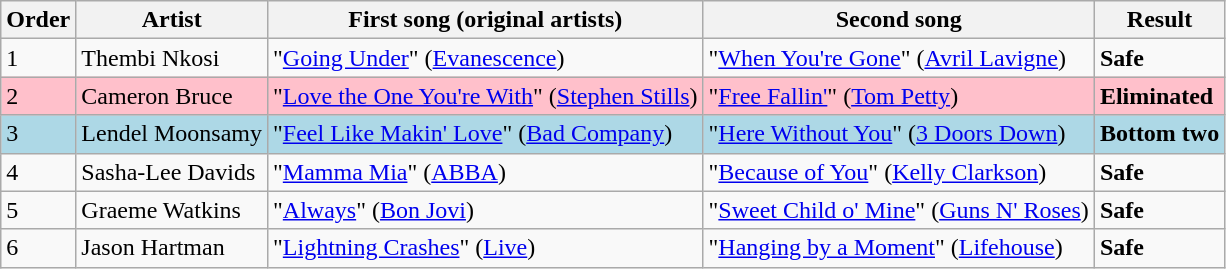<table class=wikitable>
<tr>
<th>Order</th>
<th>Artist</th>
<th>First song (original artists)</th>
<th>Second song</th>
<th>Result</th>
</tr>
<tr>
<td>1</td>
<td>Thembi Nkosi</td>
<td>"<a href='#'>Going Under</a>" (<a href='#'>Evanescence</a>)</td>
<td>"<a href='#'>When You're Gone</a>" (<a href='#'>Avril Lavigne</a>)</td>
<td><strong>Safe</strong></td>
</tr>
<tr style="background:pink;">
<td>2</td>
<td>Cameron Bruce</td>
<td>"<a href='#'>Love the One You're With</a>" (<a href='#'>Stephen Stills</a>)</td>
<td>"<a href='#'>Free Fallin'</a>" (<a href='#'>Tom Petty</a>)</td>
<td><strong>Eliminated</strong></td>
</tr>
<tr style="background:lightblue;">
<td>3</td>
<td>Lendel Moonsamy</td>
<td>"<a href='#'>Feel Like Makin' Love</a>" (<a href='#'>Bad Company</a>)</td>
<td>"<a href='#'>Here Without You</a>" (<a href='#'>3 Doors Down</a>)</td>
<td><strong>Bottom two</strong></td>
</tr>
<tr>
<td>4</td>
<td>Sasha-Lee Davids</td>
<td>"<a href='#'>Mamma Mia</a>" (<a href='#'>ABBA</a>)</td>
<td>"<a href='#'>Because of You</a>" (<a href='#'>Kelly Clarkson</a>)</td>
<td><strong>Safe</strong></td>
</tr>
<tr>
<td>5</td>
<td>Graeme Watkins</td>
<td>"<a href='#'>Always</a>" (<a href='#'>Bon Jovi</a>)</td>
<td>"<a href='#'>Sweet Child o' Mine</a>" (<a href='#'>Guns N' Roses</a>)</td>
<td><strong>Safe</strong></td>
</tr>
<tr>
<td>6</td>
<td>Jason Hartman</td>
<td>"<a href='#'>Lightning Crashes</a>" (<a href='#'>Live</a>)</td>
<td>"<a href='#'>Hanging by a Moment</a>" (<a href='#'>Lifehouse</a>)</td>
<td><strong>Safe</strong></td>
</tr>
</table>
